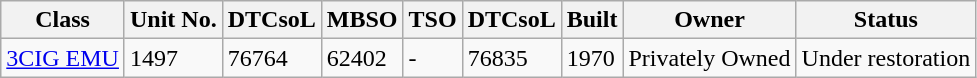<table class="wikitable">
<tr>
<th>Class</th>
<th>Unit No.</th>
<th>DTCsoL</th>
<th>MBSO</th>
<th>TSO</th>
<th>DTCsoL</th>
<th>Built</th>
<th>Owner</th>
<th>Status</th>
</tr>
<tr>
<td><a href='#'>3CIG EMU</a></td>
<td>1497</td>
<td>76764</td>
<td>62402</td>
<td>-</td>
<td>76835</td>
<td>1970</td>
<td>Privately Owned</td>
<td>Under restoration</td>
</tr>
</table>
